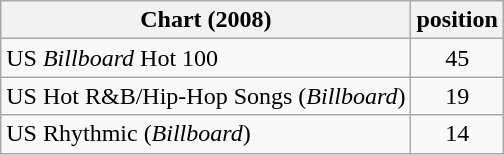<table class="wikitable sortable">
<tr>
<th>Chart (2008)</th>
<th>position</th>
</tr>
<tr>
<td>US <em>Billboard</em> Hot 100</td>
<td style="text-align:center;">45</td>
</tr>
<tr>
<td>US Hot R&B/Hip-Hop Songs (<em>Billboard</em>)</td>
<td style="text-align:center;">19</td>
</tr>
<tr>
<td>US Rhythmic (<em>Billboard</em>)</td>
<td style="text-align:center;">14</td>
</tr>
</table>
